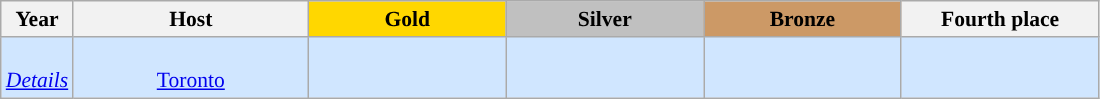<table class="wikitable" style="font-size: 90%; text-align: center;">
<tr>
<th width="30">Year</th>
<th width="150">Host</th>
<th width="125" style="background: gold;">Gold</th>
<th width="125" style="background: silver;">Silver</th>
<th width="125" style="background: #cc9966;">Bronze</th>
<th width="125" style="background:">Fourth place</th>
</tr>
<tr style="background: #D0E6FF;">
<td><br><em><a href='#'>Details</a></em></td>
<td><br><a href='#'>Toronto</a></td>
<td><strong></strong></td>
<td></td>
<td></td>
<td></td>
</tr>
</table>
